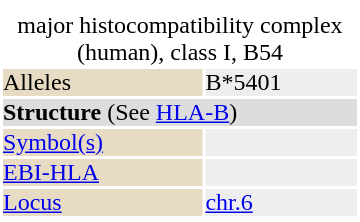<table id="drugInfoBox" style="float: right; clear: right; margin: 0 0 0.5em 1em; background: #ffffff;" class="toccolours" border=0 cellpadding=0 align=right width="240px">
<tr>
<td align="center" colspan="3"></td>
</tr>
<tr style="text-align: center; line-height: 1.00;background:#eeeeee">
<td colspan="3" color="white"></td>
</tr>
<tr>
<td align="center" colspan="2"></td>
</tr>
<tr>
<td align="center" colspan="2"><div>major histocompatibility complex (human), class I, B54</div></td>
</tr>
<tr>
<td bgcolor="#e7dcc3">Alleles</td>
<td bgcolor="#eeeeee">B*5401<br></td>
</tr>
<tr>
<td colspan="2" bgcolor="#dddddd"><strong>Structure</strong> (See <a href='#'>HLA-B</a>)</td>
</tr>
<tr>
<td bgcolor="#e7dcc3"><a href='#'>Symbol(s)</a></td>
<td bgcolor="#eeeeee"></td>
</tr>
<tr>
<td bgcolor="#e7dcc3"><a href='#'>EBI-HLA</a></td>
<td bgcolor="#eeeeee"></td>
</tr>
<tr>
<td bgcolor="#e7dcc3"><a href='#'>Locus</a></td>
<td bgcolor="#eeeeee"><a href='#'>chr.6</a> <em></em></td>
</tr>
<tr>
</tr>
</table>
